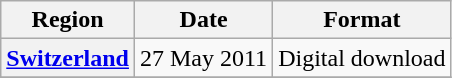<table class="wikitable sortable plainrowheaders">
<tr>
<th scope="col">Region</th>
<th scope="col">Date</th>
<th scope="col">Format</th>
</tr>
<tr>
<th scope="row"><a href='#'>Switzerland</a></th>
<td>27 May 2011</td>
<td>Digital download</td>
</tr>
<tr>
</tr>
</table>
